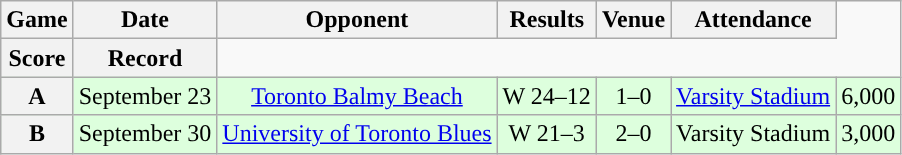<table class="wikitable" style="text-align:center">
<tr>
<th>Game</th>
<th>Date</th>
<th>Opponent</th>
<th>Results</th>
<th>Venue</th>
<th>Attendance</th>
</tr>
<tr>
<th>Score</th>
<th>Record</th>
</tr>
<tr style="background:#ddffdd">
<th>A</th>
<td>September 23</td>
<td><a href='#'>Toronto Balmy Beach</a></td>
<td>W 24–12</td>
<td>1–0</td>
<td><a href='#'>Varsity Stadium</a></td>
<td>6,000</td>
</tr>
<tr style="background:#ddffdd">
<th>B</th>
<td>September 30</td>
<td><a href='#'>University of Toronto Blues</a></td>
<td>W 21–3</td>
<td>2–0</td>
<td>Varsity Stadium</td>
<td>3,000</td>
</tr>
</table>
